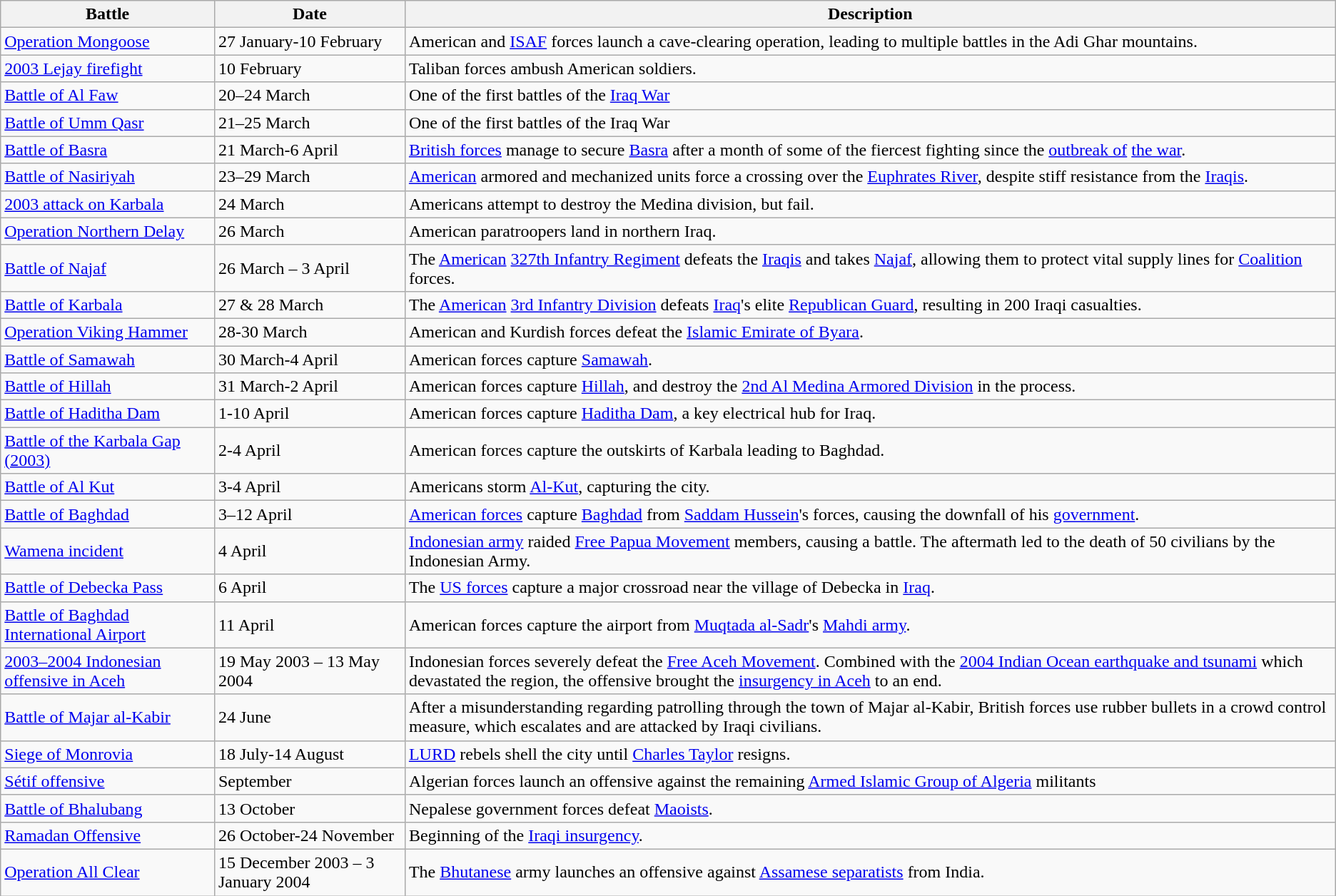<table class="wikitable">
<tr>
<th>Battle</th>
<th>Date</th>
<th>Description</th>
</tr>
<tr>
<td><a href='#'>Operation Mongoose</a></td>
<td>27 January-10 February</td>
<td>American and <a href='#'>ISAF</a> forces launch a cave-clearing operation, leading to multiple battles in the Adi Ghar mountains.</td>
</tr>
<tr>
<td><a href='#'>2003 Lejay firefight</a></td>
<td>10 February</td>
<td>Taliban forces ambush American soldiers.</td>
</tr>
<tr>
<td><a href='#'>Battle of Al Faw</a></td>
<td>20–24 March</td>
<td>One of the first battles of the <a href='#'>Iraq War</a></td>
</tr>
<tr>
<td><a href='#'>Battle of Umm Qasr</a></td>
<td>21–25 March</td>
<td>One of the first battles of the Iraq War</td>
</tr>
<tr>
<td><a href='#'>Battle of Basra</a></td>
<td>21 March-6 April</td>
<td><a href='#'>British forces</a> manage to secure <a href='#'>Basra</a> after a month of some of the fiercest fighting since the <a href='#'>outbreak of</a> <a href='#'>the war</a>.</td>
</tr>
<tr>
<td><a href='#'>Battle of Nasiriyah</a></td>
<td>23–29 March</td>
<td><a href='#'>American</a> armored and mechanized units force a crossing over the <a href='#'>Euphrates River</a>, despite stiff resistance from the <a href='#'>Iraqis</a>.</td>
</tr>
<tr>
<td><a href='#'>2003 attack on Karbala</a></td>
<td>24 March</td>
<td>Americans attempt to destroy the Medina division, but fail.</td>
</tr>
<tr>
<td><a href='#'>Operation Northern Delay</a></td>
<td>26 March</td>
<td>American paratroopers land in northern Iraq.</td>
</tr>
<tr>
<td><a href='#'>Battle of Najaf</a></td>
<td>26 March – 3 April</td>
<td>The <a href='#'>American</a> <a href='#'>327th Infantry Regiment</a> defeats the <a href='#'>Iraqis</a> and takes <a href='#'>Najaf</a>, allowing them to protect vital supply lines for <a href='#'>Coalition</a> forces.</td>
</tr>
<tr>
<td><a href='#'>Battle of Karbala</a></td>
<td>27 & 28 March</td>
<td>The <a href='#'>American</a> <a href='#'>3rd Infantry Division</a> defeats <a href='#'>Iraq</a>'s elite <a href='#'>Republican Guard</a>, resulting in 200 Iraqi casualties.</td>
</tr>
<tr>
<td><a href='#'>Operation Viking Hammer</a></td>
<td>28-30 March</td>
<td>American and Kurdish forces defeat the <a href='#'>Islamic Emirate of Byara</a>.</td>
</tr>
<tr>
<td><a href='#'>Battle of Samawah</a></td>
<td>30 March-4 April</td>
<td>American forces capture <a href='#'>Samawah</a>.</td>
</tr>
<tr>
<td><a href='#'>Battle of Hillah</a></td>
<td>31 March-2 April</td>
<td>American forces capture <a href='#'>Hillah</a>, and destroy the <a href='#'>2nd Al Medina Armored Division</a> in the process.</td>
</tr>
<tr>
<td><a href='#'>Battle of Haditha Dam</a></td>
<td>1-10 April</td>
<td>American forces capture <a href='#'>Haditha Dam</a>, a key electrical hub for Iraq.</td>
</tr>
<tr>
<td><a href='#'>Battle of the Karbala Gap (2003)</a></td>
<td>2-4 April</td>
<td>American forces capture the outskirts of Karbala leading to Baghdad.</td>
</tr>
<tr>
<td><a href='#'>Battle of Al Kut</a></td>
<td>3-4 April</td>
<td>Americans storm <a href='#'>Al-Kut</a>, capturing the city.</td>
</tr>
<tr>
<td><a href='#'>Battle of Baghdad</a></td>
<td>3–12 April</td>
<td><a href='#'>American forces</a> capture <a href='#'>Baghdad</a> from <a href='#'>Saddam Hussein</a>'s forces, causing the downfall of his <a href='#'>government</a>.</td>
</tr>
<tr>
<td><a href='#'>Wamena incident</a></td>
<td>4 April</td>
<td><a href='#'>Indonesian army</a> raided <a href='#'>Free Papua Movement</a> members, causing a battle. The aftermath led to the death of 50 civilians by the Indonesian Army.</td>
</tr>
<tr>
<td><a href='#'>Battle of Debecka Pass</a></td>
<td>6 April</td>
<td>The <a href='#'>US forces</a> capture a major crossroad near the village of Debecka in <a href='#'>Iraq</a>.</td>
</tr>
<tr>
<td><a href='#'>Battle of Baghdad International Airport</a></td>
<td>11 April</td>
<td>American forces capture the airport from <a href='#'>Muqtada al-Sadr</a>'s <a href='#'>Mahdi army</a>.</td>
</tr>
<tr>
<td><a href='#'>2003–2004 Indonesian offensive in Aceh</a></td>
<td>19 May 2003 – 13 May 2004</td>
<td>Indonesian forces severely defeat the <a href='#'>Free Aceh Movement</a>. Combined with the <a href='#'>2004 Indian Ocean earthquake and tsunami</a> which devastated the region, the offensive brought the <a href='#'>insurgency in Aceh</a> to an end.</td>
</tr>
<tr>
<td><a href='#'>Battle of Majar al-Kabir</a></td>
<td>24 June</td>
<td>After a misunderstanding regarding patrolling through the town of Majar al-Kabir, British forces use rubber bullets in a crowd control measure, which escalates and are attacked by Iraqi civilians.</td>
</tr>
<tr>
<td><a href='#'>Siege of Monrovia</a></td>
<td>18 July-14 August</td>
<td><a href='#'>LURD</a> rebels shell the city until <a href='#'>Charles Taylor</a> resigns.</td>
</tr>
<tr>
<td><a href='#'>Sétif offensive</a></td>
<td>September</td>
<td>Algerian forces launch an offensive against the remaining <a href='#'>Armed Islamic Group of Algeria</a> militants</td>
</tr>
<tr>
<td><a href='#'>Battle of Bhalubang</a></td>
<td>13 October</td>
<td>Nepalese government forces defeat <a href='#'>Maoists</a>.</td>
</tr>
<tr>
<td><a href='#'>Ramadan Offensive</a></td>
<td>26 October-24 November</td>
<td>Beginning of the <a href='#'>Iraqi insurgency</a>.</td>
</tr>
<tr>
<td><a href='#'>Operation All Clear</a></td>
<td>15 December 2003 – 3 January 2004</td>
<td>The <a href='#'>Bhutanese</a> army launches an offensive against <a href='#'>Assamese separatists</a> from India.</td>
</tr>
</table>
